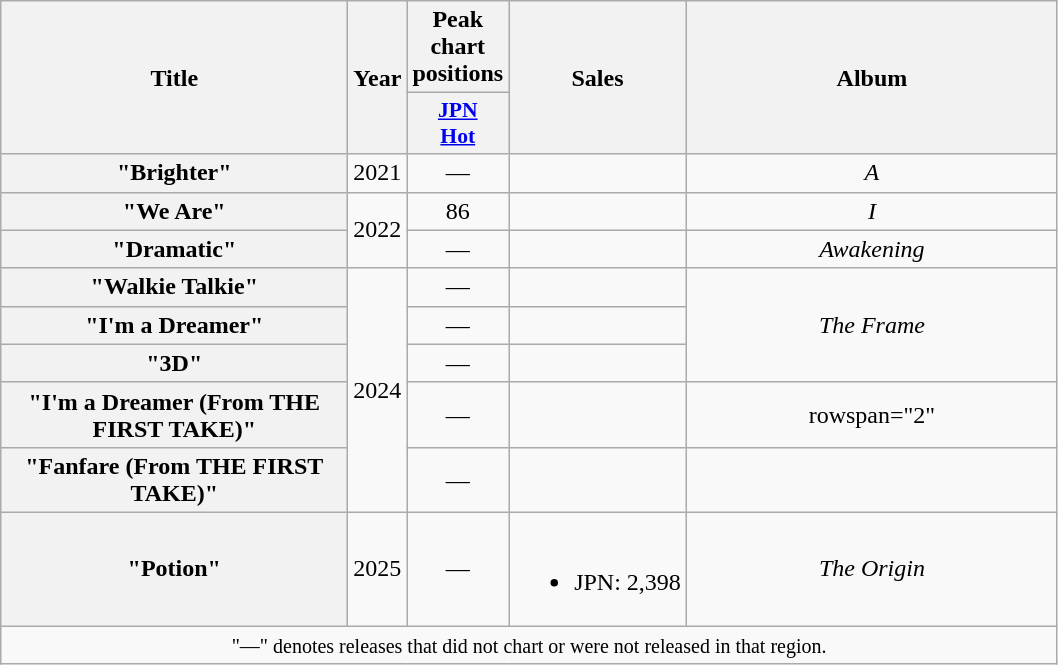<table class="wikitable plainrowheaders" style="text-align:center;">
<tr>
<th scope="col" rowspan="2" style="width:14em;">Title</th>
<th scope="col" rowspan="2" style="width:2em;">Year</th>
<th scope="col">Peak chart positions</th>
<th rowspan="2">Sales</th>
<th scope="col" rowspan="2" style="width:15em;">Album</th>
</tr>
<tr>
<th scope="col" style="width:2.5em;font-size:90%;"><a href='#'>JPN<br>Hot</a><br></th>
</tr>
<tr>
<th scope="row">"Brighter"</th>
<td>2021</td>
<td>—</td>
<td></td>
<td><em>A</em></td>
</tr>
<tr>
<th scope="row">"We Are"</th>
<td rowspan="2">2022</td>
<td>86</td>
<td></td>
<td><em>I</em></td>
</tr>
<tr>
<th scope="row">"Dramatic"</th>
<td>—</td>
<td></td>
<td><em>Awakening</em></td>
</tr>
<tr>
<th scope="row">"Walkie Talkie"</th>
<td rowspan="5">2024</td>
<td>—</td>
<td></td>
<td rowspan="3"><em>The Frame</em></td>
</tr>
<tr>
<th scope="row">"I'm a Dreamer"</th>
<td>—</td>
<td></td>
</tr>
<tr>
<th scope="row">"3D"</th>
<td>—</td>
<td></td>
</tr>
<tr>
<th scope="row">"I'm a Dreamer (From THE FIRST TAKE)"</th>
<td>—</td>
<td></td>
<td>rowspan="2" </td>
</tr>
<tr>
<th scope="row">"Fanfare (From THE FIRST TAKE)"</th>
<td>—</td>
<td></td>
</tr>
<tr>
<th scope="row">"Potion"</th>
<td>2025</td>
<td>—</td>
<td><br><ul><li>JPN: 2,398 </li></ul></td>
<td><em>The Origin</em></td>
</tr>
<tr>
<td colspan="6"><small>"—" denotes releases that did not chart or were not released in that region.</small></td>
</tr>
</table>
